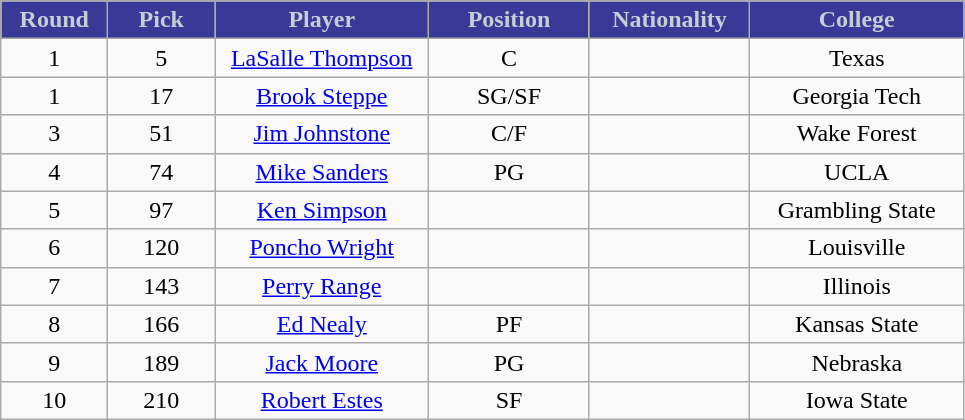<table class="wikitable sortable sortable">
<tr>
<th style="background:#393997; color:#c5ced4" width="10%">Round</th>
<th style="background:#393997; color:#c5ced4" width="10%">Pick</th>
<th style="background:#393997; color:#c5ced4" width="20%">Player</th>
<th style="background:#393997; color:#c5ced4" width="15%">Position</th>
<th style="background:#393997; color:#c5ced4" width="15%">Nationality</th>
<th style="background:#393997; color:#c5ced4" width="20%">College</th>
</tr>
<tr style="text-align: center">
<td>1</td>
<td>5</td>
<td><a href='#'>LaSalle Thompson</a></td>
<td>C</td>
<td></td>
<td>Texas</td>
</tr>
<tr style="text-align: center">
<td>1</td>
<td>17</td>
<td><a href='#'>Brook Steppe</a></td>
<td>SG/SF</td>
<td></td>
<td>Georgia Tech</td>
</tr>
<tr style="text-align: center">
<td>3</td>
<td>51</td>
<td><a href='#'>Jim Johnstone</a></td>
<td>C/F</td>
<td></td>
<td>Wake Forest</td>
</tr>
<tr style="text-align: center">
<td>4</td>
<td>74</td>
<td><a href='#'>Mike Sanders</a></td>
<td>PG</td>
<td></td>
<td>UCLA</td>
</tr>
<tr style="text-align: center">
<td>5</td>
<td>97</td>
<td><a href='#'>Ken Simpson</a></td>
<td></td>
<td></td>
<td>Grambling State</td>
</tr>
<tr style="text-align: center">
<td>6</td>
<td>120</td>
<td><a href='#'>Poncho Wright</a></td>
<td></td>
<td></td>
<td>Louisville</td>
</tr>
<tr style="text-align: center">
<td>7</td>
<td>143</td>
<td><a href='#'>Perry Range</a></td>
<td></td>
<td></td>
<td>Illinois</td>
</tr>
<tr style="text-align: center">
<td>8</td>
<td>166</td>
<td><a href='#'>Ed Nealy</a></td>
<td>PF</td>
<td></td>
<td>Kansas State</td>
</tr>
<tr style="text-align: center">
<td>9</td>
<td>189</td>
<td><a href='#'>Jack Moore</a></td>
<td>PG</td>
<td></td>
<td>Nebraska</td>
</tr>
<tr style="text-align: center">
<td>10</td>
<td>210</td>
<td><a href='#'>Robert Estes</a></td>
<td>SF</td>
<td></td>
<td>Iowa State</td>
</tr>
</table>
